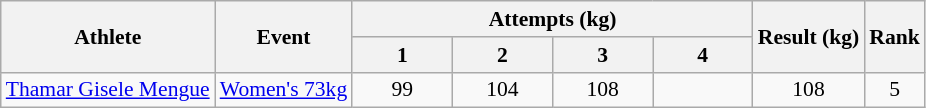<table class=wikitable style="font-size:90%">
<tr>
<th rowspan=2>Athlete</th>
<th rowspan=2>Event</th>
<th colspan=4>Attempts (kg)</th>
<th rowspan=2>Result (kg)</th>
<th rowspan=2>Rank</th>
</tr>
<tr>
<th width="60">1</th>
<th width="60">2</th>
<th width="60">3</th>
<th width="60">4</th>
</tr>
<tr align=center>
<td align=left><a href='#'>Thamar Gisele Mengue</a></td>
<td align=left><a href='#'>Women's 73kg</a></td>
<td>99</td>
<td>104</td>
<td>108</td>
<td></td>
<td>108</td>
<td>5</td>
</tr>
</table>
